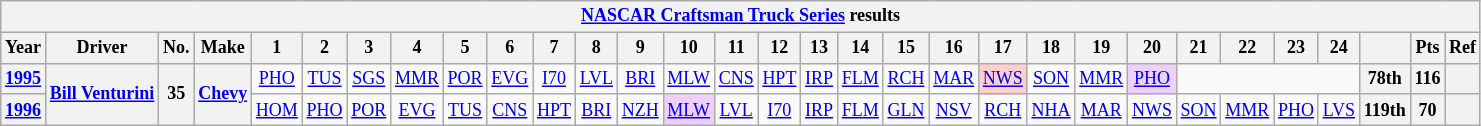<table class="wikitable" style="text-align:center; font-size:75%">
<tr>
<th colspan=45><a href='#'>NASCAR Craftsman Truck Series</a> results</th>
</tr>
<tr>
<th>Year</th>
<th>Driver</th>
<th>No.</th>
<th>Make</th>
<th>1</th>
<th>2</th>
<th>3</th>
<th>4</th>
<th>5</th>
<th>6</th>
<th>7</th>
<th>8</th>
<th>9</th>
<th>10</th>
<th>11</th>
<th>12</th>
<th>13</th>
<th>14</th>
<th>15</th>
<th>16</th>
<th>17</th>
<th>18</th>
<th>19</th>
<th>20</th>
<th>21</th>
<th>22</th>
<th>23</th>
<th>24</th>
<th></th>
<th>Pts</th>
<th>Ref</th>
</tr>
<tr>
<th><a href='#'>1995</a></th>
<th rowspan=2><a href='#'>Bill Venturini</a></th>
<th rowspan=2>35</th>
<th rowspan=2><a href='#'>Chevy</a></th>
<td><a href='#'>PHO</a></td>
<td><a href='#'>TUS</a></td>
<td><a href='#'>SGS</a></td>
<td><a href='#'>MMR</a></td>
<td><a href='#'>POR</a></td>
<td><a href='#'>EVG</a></td>
<td><a href='#'>I70</a></td>
<td><a href='#'>LVL</a></td>
<td><a href='#'>BRI</a></td>
<td><a href='#'>MLW</a></td>
<td><a href='#'>CNS</a></td>
<td><a href='#'>HPT</a></td>
<td><a href='#'>IRP</a></td>
<td><a href='#'>FLM</a></td>
<td><a href='#'>RCH</a></td>
<td><a href='#'>MAR</a></td>
<td style="background:#FFCFCF;"><a href='#'>NWS</a><br></td>
<td><a href='#'>SON</a></td>
<td><a href='#'>MMR</a></td>
<td style="background:#EFCFFF;"><a href='#'>PHO</a><br></td>
<td colspan=4></td>
<th>78th</th>
<th>116</th>
<th></th>
</tr>
<tr>
<th><a href='#'>1996</a></th>
<td><a href='#'>HOM</a></td>
<td><a href='#'>PHO</a></td>
<td><a href='#'>POR</a></td>
<td><a href='#'>EVG</a></td>
<td><a href='#'>TUS</a></td>
<td><a href='#'>CNS</a></td>
<td><a href='#'>HPT</a></td>
<td><a href='#'>BRI</a></td>
<td><a href='#'>NZH</a></td>
<td style="background:#EFCFFF;"><a href='#'>MLW</a><br></td>
<td><a href='#'>LVL</a></td>
<td><a href='#'>I70</a></td>
<td><a href='#'>IRP</a></td>
<td><a href='#'>FLM</a></td>
<td><a href='#'>GLN</a></td>
<td><a href='#'>NSV</a></td>
<td><a href='#'>RCH</a></td>
<td><a href='#'>NHA</a></td>
<td><a href='#'>MAR</a></td>
<td><a href='#'>NWS</a></td>
<td><a href='#'>SON</a></td>
<td><a href='#'>MMR</a></td>
<td><a href='#'>PHO</a></td>
<td><a href='#'>LVS</a></td>
<th>119th</th>
<th>70</th>
<th></th>
</tr>
</table>
